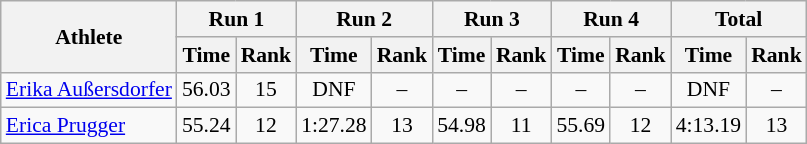<table class="wikitable" border="1" style="font-size:90%">
<tr>
<th rowspan="2">Athlete</th>
<th colspan="2">Run 1</th>
<th colspan="2">Run 2</th>
<th colspan="2">Run 3</th>
<th colspan="2">Run 4</th>
<th colspan="2">Total</th>
</tr>
<tr>
<th>Time</th>
<th>Rank</th>
<th>Time</th>
<th>Rank</th>
<th>Time</th>
<th>Rank</th>
<th>Time</th>
<th>Rank</th>
<th>Time</th>
<th>Rank</th>
</tr>
<tr>
<td><a href='#'>Erika Außersdorfer</a></td>
<td align="center">56.03</td>
<td align="center">15</td>
<td align="center">DNF</td>
<td align="center">–</td>
<td align="center">–</td>
<td align="center">–</td>
<td align="center">–</td>
<td align="center">–</td>
<td align="center">DNF</td>
<td align="center">–</td>
</tr>
<tr>
<td><a href='#'>Erica Prugger</a></td>
<td align="center">55.24</td>
<td align="center">12</td>
<td align="center">1:27.28</td>
<td align="center">13</td>
<td align="center">54.98</td>
<td align="center">11</td>
<td align="center">55.69</td>
<td align="center">12</td>
<td align="center">4:13.19</td>
<td align="center">13</td>
</tr>
</table>
